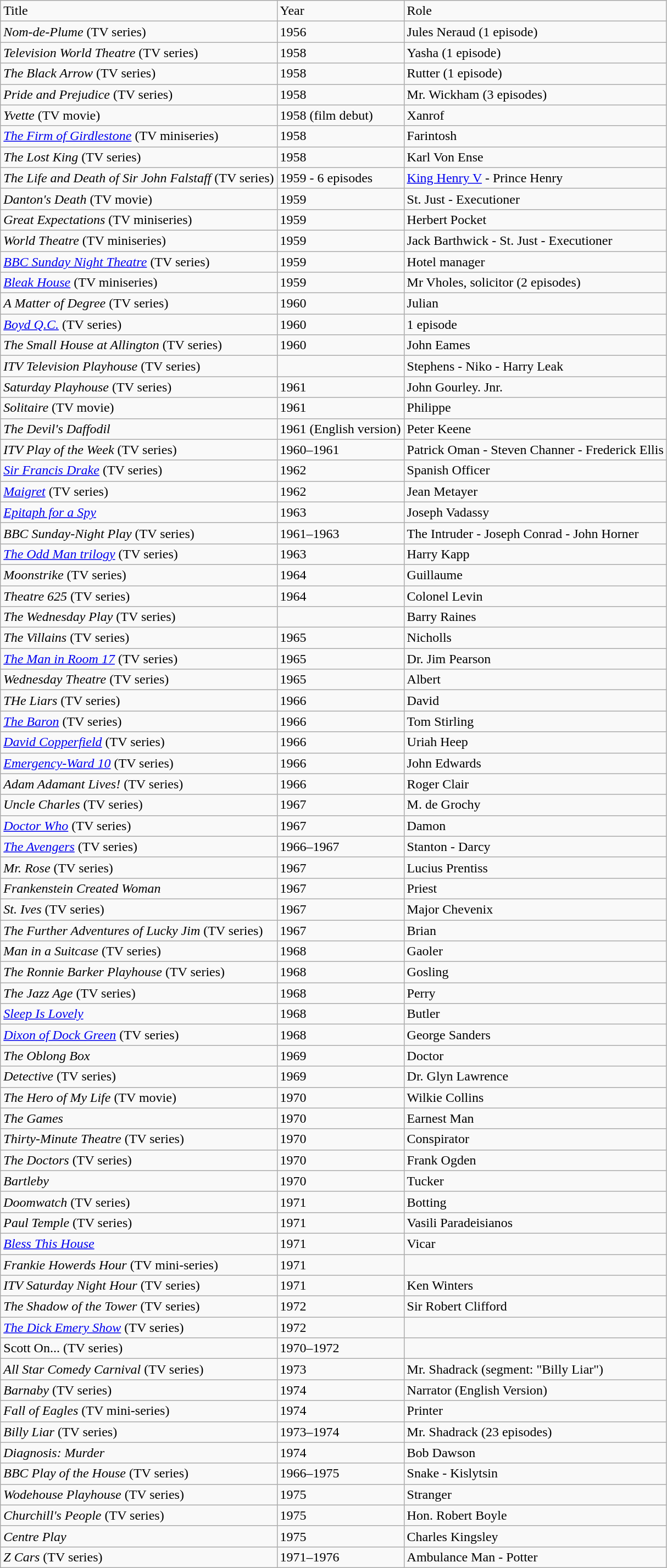<table class="wikitable">
<tr>
<td>Title</td>
<td>Year</td>
<td>Role</td>
</tr>
<tr>
<td><em>Nom-de-Plume</em> (TV series)</td>
<td>1956</td>
<td>Jules Neraud (1 episode)</td>
</tr>
<tr>
<td><em>Television World Theatre</em> (TV series)</td>
<td>1958</td>
<td>Yasha (1 episode)</td>
</tr>
<tr>
<td><em>The Black Arrow</em> (TV series)</td>
<td>1958</td>
<td>Rutter (1 episode)</td>
</tr>
<tr>
<td><em>Pride and Prejudice</em> (TV series)</td>
<td>1958</td>
<td>Mr. Wickham (3 episodes)</td>
</tr>
<tr>
<td><em>Yvette</em> (TV movie)</td>
<td>1958 (film debut)</td>
<td>Xanrof</td>
</tr>
<tr>
<td><em><a href='#'>The Firm of Girdlestone</a></em> (TV miniseries)</td>
<td>1958</td>
<td>Farintosh</td>
</tr>
<tr>
<td><em>The Lost King</em> (TV series)</td>
<td>1958</td>
<td>Karl Von Ense</td>
</tr>
<tr>
<td><em>The Life and Death of Sir John Falstaff</em> (TV series)</td>
<td>1959 - 6 episodes</td>
<td><a href='#'>King Henry V</a> - Prince Henry</td>
</tr>
<tr>
<td><em>Danton's Death</em> (TV movie)</td>
<td>1959</td>
<td>St. Just - Executioner</td>
</tr>
<tr>
<td><em>Great Expectations</em> (TV miniseries)</td>
<td>1959</td>
<td>Herbert Pocket</td>
</tr>
<tr>
<td><em>World Theatre</em> (TV miniseries)</td>
<td>1959</td>
<td>Jack Barthwick - St. Just - Executioner</td>
</tr>
<tr>
<td><em><a href='#'>BBC Sunday Night Theatre</a></em> (TV series)</td>
<td>1959</td>
<td>Hotel manager</td>
</tr>
<tr>
<td><em><a href='#'>Bleak House</a></em> (TV miniseries)</td>
<td>1959</td>
<td>Mr Vholes, solicitor (2 episodes)</td>
</tr>
<tr>
<td><em>A Matter of Degree</em> (TV series)</td>
<td>1960</td>
<td>Julian</td>
</tr>
<tr>
<td><em><a href='#'>Boyd Q.C.</a></em>  (TV series)</td>
<td>1960</td>
<td>1 episode</td>
</tr>
<tr>
<td><em>The Small House at Allington</em> (TV series)</td>
<td>1960</td>
<td>John Eames</td>
</tr>
<tr>
<td><em>ITV Television Playhouse</em> (TV series)</td>
<td></td>
<td>Stephens - Niko - Harry Leak</td>
</tr>
<tr>
<td><em>Saturday Playhouse</em> (TV series)</td>
<td>1961</td>
<td>John Gourley. Jnr.</td>
</tr>
<tr>
<td><em>Solitaire</em> (TV movie)</td>
<td>1961</td>
<td>Philippe</td>
</tr>
<tr>
<td><em>The Devil's Daffodil</em></td>
<td>1961 (English version)</td>
<td>Peter Keene</td>
</tr>
<tr>
<td><em>ITV Play of the Week</em> (TV series)</td>
<td>1960–1961</td>
<td>Patrick Oman - Steven Channer - Frederick Ellis</td>
</tr>
<tr>
<td><em><a href='#'>Sir Francis Drake</a></em> (TV series)</td>
<td>1962</td>
<td>Spanish Officer</td>
</tr>
<tr>
<td><em><a href='#'>Maigret</a></em> (TV series)</td>
<td>1962</td>
<td>Jean Metayer</td>
</tr>
<tr>
<td><em><a href='#'>Epitaph for a Spy</a></em></td>
<td>1963</td>
<td>Joseph Vadassy</td>
</tr>
<tr>
<td><em>BBC Sunday-Night Play</em> (TV series)</td>
<td>1961–1963</td>
<td>The Intruder - Joseph Conrad - John Horner</td>
</tr>
<tr>
<td><em><a href='#'>The Odd Man trilogy</a></em> (TV series)</td>
<td>1963</td>
<td>Harry Kapp</td>
</tr>
<tr>
<td><em>Moonstrike</em> (TV series)</td>
<td>1964</td>
<td>Guillaume</td>
</tr>
<tr>
<td><em>Theatre 625</em> (TV series)</td>
<td>1964</td>
<td>Colonel Levin</td>
</tr>
<tr>
<td><em>The Wednesday Play</em> (TV series)</td>
<td></td>
<td>Barry Raines</td>
</tr>
<tr>
<td><em>The Villains</em> (TV series)</td>
<td>1965</td>
<td>Nicholls</td>
</tr>
<tr>
<td><em><a href='#'>The Man in Room 17</a></em> (TV series)</td>
<td>1965</td>
<td>Dr. Jim Pearson</td>
</tr>
<tr>
<td><em>Wednesday Theatre</em> (TV series)</td>
<td>1965</td>
<td>Albert</td>
</tr>
<tr>
<td><em>THe Liars</em> (TV series)</td>
<td>1966</td>
<td>David</td>
</tr>
<tr>
<td><em><a href='#'>The Baron</a></em> (TV series)</td>
<td>1966</td>
<td>Tom Stirling</td>
</tr>
<tr>
<td><em><a href='#'>David Copperfield</a></em> (TV series)</td>
<td>1966</td>
<td>Uriah Heep</td>
</tr>
<tr>
<td><em><a href='#'>Emergency-Ward 10</a></em> (TV series)</td>
<td>1966</td>
<td>John Edwards</td>
</tr>
<tr>
<td><em>Adam Adamant Lives!</em> (TV series)</td>
<td>1966</td>
<td>Roger Clair</td>
</tr>
<tr>
<td><em>Uncle Charles</em> (TV series)</td>
<td>1967</td>
<td>M. de Grochy</td>
</tr>
<tr>
<td><em><a href='#'>Doctor Who</a></em> (TV series)</td>
<td>1967</td>
<td>Damon</td>
</tr>
<tr>
<td><em><a href='#'>The Avengers</a></em> (TV series)</td>
<td>1966–1967</td>
<td>Stanton - Darcy</td>
</tr>
<tr>
<td><em>Mr. Rose</em> (TV series)</td>
<td>1967</td>
<td>Lucius Prentiss</td>
</tr>
<tr>
<td><em>Frankenstein Created Woman</em></td>
<td>1967</td>
<td>Priest</td>
</tr>
<tr>
<td><em>St. Ives</em> (TV series)</td>
<td>1967</td>
<td>Major Chevenix</td>
</tr>
<tr>
<td><em>The Further Adventures of Lucky Jim</em> (TV series)</td>
<td>1967</td>
<td>Brian</td>
</tr>
<tr>
<td><em>Man in a Suitcase</em> (TV series)</td>
<td>1968</td>
<td>Gaoler</td>
</tr>
<tr>
<td><em>The Ronnie Barker Playhouse</em> (TV series)</td>
<td>1968</td>
<td>Gosling</td>
</tr>
<tr>
<td><em>The Jazz Age</em> (TV series)</td>
<td>1968</td>
<td>Perry</td>
</tr>
<tr>
<td><em><a href='#'>Sleep Is Lovely</a></em></td>
<td>1968</td>
<td>Butler</td>
</tr>
<tr>
<td><em><a href='#'>Dixon of Dock Green</a></em> (TV series)</td>
<td>1968</td>
<td>George Sanders</td>
</tr>
<tr>
<td><em>The Oblong Box</em></td>
<td>1969</td>
<td>Doctor</td>
</tr>
<tr>
<td><em>Detective</em> (TV series)</td>
<td>1969</td>
<td>Dr. Glyn Lawrence</td>
</tr>
<tr>
<td><em>The Hero of My Life</em> (TV movie)</td>
<td>1970</td>
<td>Wilkie Collins</td>
</tr>
<tr>
<td><em>The Games</em></td>
<td>1970</td>
<td>Earnest Man</td>
</tr>
<tr>
<td><em>Thirty-Minute Theatre</em> (TV series)</td>
<td>1970</td>
<td>Conspirator</td>
</tr>
<tr>
<td><em>The Doctors</em> (TV series)</td>
<td>1970</td>
<td>Frank Ogden</td>
</tr>
<tr>
<td><em>Bartleby</em></td>
<td>1970</td>
<td>Tucker</td>
</tr>
<tr>
<td><em>Doomwatch</em> (TV series)</td>
<td>1971</td>
<td>Botting</td>
</tr>
<tr>
<td><em>Paul Temple</em> (TV series)</td>
<td>1971</td>
<td>Vasili Paradeisianos</td>
</tr>
<tr>
<td><em><a href='#'>Bless This House</a></em></td>
<td>1971</td>
<td>Vicar</td>
</tr>
<tr>
<td><em>Frankie Howerds Hour</em> (TV mini-series)</td>
<td>1971</td>
<td></td>
</tr>
<tr>
<td><em>ITV Saturday Night Hour</em> (TV series)</td>
<td>1971</td>
<td>Ken Winters</td>
</tr>
<tr>
<td><em>The Shadow of the Tower</em> (TV series)</td>
<td>1972</td>
<td>Sir Robert Clifford</td>
</tr>
<tr>
<td><em><a href='#'>The Dick Emery Show</a></em> (TV series)</td>
<td>1972</td>
<td></td>
</tr>
<tr>
<td>Scott On... (TV series)</td>
<td>1970–1972</td>
<td></td>
</tr>
<tr>
<td><em>All Star Comedy Carnival</em> (TV series)</td>
<td>1973</td>
<td>Mr. Shadrack (segment: "Billy Liar")</td>
</tr>
<tr>
<td><em>Barnaby</em> (TV series)</td>
<td>1974</td>
<td>Narrator (English Version)</td>
</tr>
<tr>
<td><em>Fall of Eagles</em> (TV mini-series)</td>
<td>1974</td>
<td>Printer</td>
</tr>
<tr>
<td><em>Billy Liar</em> (TV series)</td>
<td>1973–1974</td>
<td>Mr. Shadrack (23 episodes)</td>
</tr>
<tr>
<td><em>Diagnosis: Murder</em></td>
<td>1974</td>
<td>Bob Dawson</td>
</tr>
<tr>
<td><em>BBC Play of the House</em> (TV series)</td>
<td>1966–1975</td>
<td>Snake - Kislytsin</td>
</tr>
<tr>
<td><em>Wodehouse Playhouse</em> (TV series)</td>
<td>1975</td>
<td>Stranger</td>
</tr>
<tr>
<td><em>Churchill's People</em> (TV series)</td>
<td>1975</td>
<td>Hon. Robert Boyle</td>
</tr>
<tr>
<td><em>Centre Play</em></td>
<td>1975</td>
<td>Charles Kingsley</td>
</tr>
<tr>
<td><em>Z Cars</em> (TV series)</td>
<td>1971–1976</td>
<td>Ambulance Man - Potter</td>
</tr>
</table>
